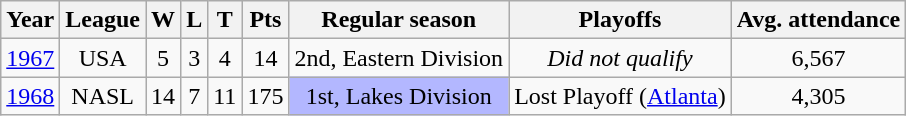<table class="wikitable" style="text-align:center">
<tr>
<th>Year</th>
<th>League</th>
<th>W</th>
<th>L</th>
<th>T</th>
<th>Pts</th>
<th>Regular season</th>
<th>Playoffs</th>
<th>Avg. attendance</th>
</tr>
<tr>
<td><a href='#'>1967</a></td>
<td>USA</td>
<td>5</td>
<td>3</td>
<td>4</td>
<td>14</td>
<td>2nd, Eastern Division</td>
<td><em>Did not qualify</em></td>
<td>6,567</td>
</tr>
<tr>
<td><a href='#'>1968</a></td>
<td>NASL</td>
<td>14</td>
<td>7</td>
<td>11</td>
<td>175</td>
<td bgcolor="B3B7FF">1st, Lakes Division</td>
<td>Lost Playoff (<a href='#'>Atlanta</a>)</td>
<td>4,305</td>
</tr>
</table>
